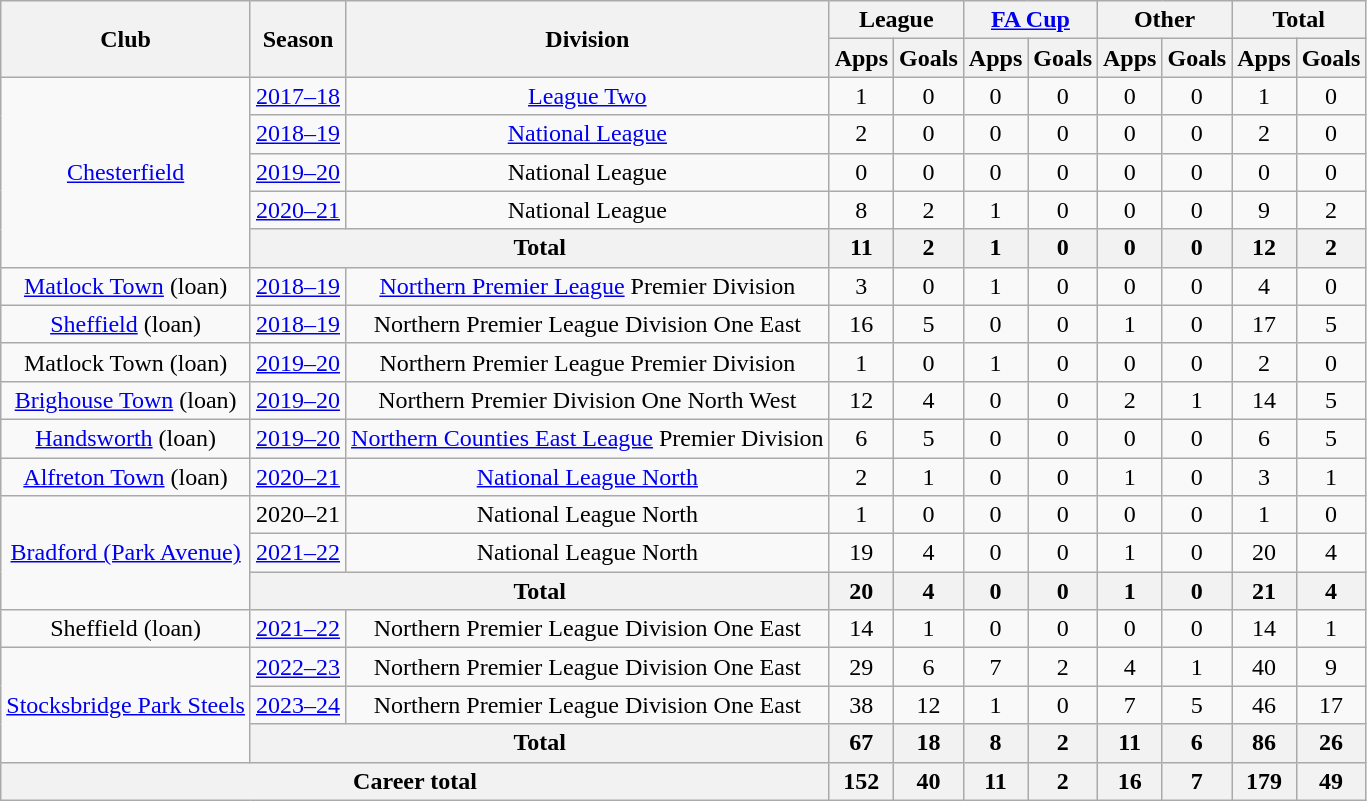<table class="wikitable" style="text-align:center;">
<tr>
<th rowspan="2">Club</th>
<th rowspan="2">Season</th>
<th rowspan="2">Division</th>
<th colspan="2">League</th>
<th colspan="2"><a href='#'>FA Cup</a></th>
<th colspan="2">Other</th>
<th colspan="2">Total</th>
</tr>
<tr>
<th>Apps</th>
<th>Goals</th>
<th>Apps</th>
<th>Goals</th>
<th>Apps</th>
<th>Goals</th>
<th>Apps</th>
<th>Goals</th>
</tr>
<tr>
<td rowspan="5" valign="center"><a href='#'>Chesterfield</a></td>
<td><a href='#'>2017–18</a></td>
<td><a href='#'>League Two</a></td>
<td>1</td>
<td>0</td>
<td>0</td>
<td>0</td>
<td>0</td>
<td>0</td>
<td>1</td>
<td>0</td>
</tr>
<tr>
<td><a href='#'>2018–19</a></td>
<td><a href='#'>National League</a></td>
<td>2</td>
<td>0</td>
<td>0</td>
<td>0</td>
<td>0</td>
<td>0</td>
<td>2</td>
<td>0</td>
</tr>
<tr>
<td><a href='#'>2019–20</a></td>
<td>National League</td>
<td>0</td>
<td>0</td>
<td>0</td>
<td>0</td>
<td>0</td>
<td>0</td>
<td>0</td>
<td>0</td>
</tr>
<tr>
<td><a href='#'>2020–21</a></td>
<td>National League</td>
<td>8</td>
<td>2</td>
<td>1</td>
<td>0</td>
<td>0</td>
<td>0</td>
<td>9</td>
<td>2</td>
</tr>
<tr>
<th colspan="2">Total</th>
<th>11</th>
<th>2</th>
<th>1</th>
<th>0</th>
<th>0</th>
<th>0</th>
<th>12</th>
<th>2</th>
</tr>
<tr>
<td><a href='#'>Matlock Town</a> (loan)</td>
<td><a href='#'>2018–19</a></td>
<td><a href='#'>Northern Premier League</a> Premier Division</td>
<td>3</td>
<td>0</td>
<td>1</td>
<td>0</td>
<td>0</td>
<td>0</td>
<td>4</td>
<td>0</td>
</tr>
<tr>
<td><a href='#'>Sheffield</a> (loan)</td>
<td><a href='#'>2018–19</a></td>
<td>Northern Premier League Division One East</td>
<td>16</td>
<td>5</td>
<td>0</td>
<td>0</td>
<td>1</td>
<td>0</td>
<td>17</td>
<td>5</td>
</tr>
<tr>
<td>Matlock Town (loan)</td>
<td><a href='#'>2019–20</a></td>
<td>Northern Premier League Premier Division</td>
<td>1</td>
<td>0</td>
<td>1</td>
<td>0</td>
<td>0</td>
<td>0</td>
<td>2</td>
<td>0</td>
</tr>
<tr>
<td><a href='#'>Brighouse Town</a> (loan)</td>
<td><a href='#'>2019–20</a></td>
<td>Northern Premier Division One North West</td>
<td>12</td>
<td>4</td>
<td>0</td>
<td>0</td>
<td>2</td>
<td>1</td>
<td>14</td>
<td>5</td>
</tr>
<tr>
<td><a href='#'>Handsworth</a> (loan)</td>
<td><a href='#'>2019–20</a></td>
<td><a href='#'>Northern Counties East League</a> Premier Division</td>
<td>6</td>
<td>5</td>
<td>0</td>
<td>0</td>
<td>0</td>
<td>0</td>
<td>6</td>
<td>5</td>
</tr>
<tr>
<td><a href='#'>Alfreton Town</a> (loan)</td>
<td><a href='#'>2020–21</a></td>
<td><a href='#'>National League North</a></td>
<td>2</td>
<td>1</td>
<td>0</td>
<td>0</td>
<td>1</td>
<td>0</td>
<td>3</td>
<td>1</td>
</tr>
<tr>
<td rowspan="3"><a href='#'>Bradford (Park Avenue)</a></td>
<td>2020–21</td>
<td>National League North</td>
<td>1</td>
<td>0</td>
<td>0</td>
<td>0</td>
<td>0</td>
<td>0</td>
<td>1</td>
<td>0</td>
</tr>
<tr>
<td><a href='#'>2021–22</a></td>
<td>National League North</td>
<td>19</td>
<td>4</td>
<td>0</td>
<td>0</td>
<td>1</td>
<td>0</td>
<td>20</td>
<td>4</td>
</tr>
<tr>
<th colspan="2">Total</th>
<th>20</th>
<th>4</th>
<th>0</th>
<th>0</th>
<th>1</th>
<th>0</th>
<th>21</th>
<th>4</th>
</tr>
<tr>
<td>Sheffield (loan)</td>
<td><a href='#'>2021–22</a></td>
<td>Northern Premier League Division One East</td>
<td>14</td>
<td>1</td>
<td>0</td>
<td>0</td>
<td>0</td>
<td>0</td>
<td>14</td>
<td>1</td>
</tr>
<tr>
<td rowspan="3"><a href='#'>Stocksbridge Park Steels</a></td>
<td><a href='#'>2022–23</a></td>
<td>Northern Premier League Division One East</td>
<td>29</td>
<td>6</td>
<td>7</td>
<td>2</td>
<td>4</td>
<td>1</td>
<td>40</td>
<td>9</td>
</tr>
<tr>
<td><a href='#'>2023–24</a></td>
<td>Northern Premier League Division One East</td>
<td>38</td>
<td>12</td>
<td>1</td>
<td>0</td>
<td>7</td>
<td>5</td>
<td>46</td>
<td>17</td>
</tr>
<tr>
<th colspan="2">Total</th>
<th>67</th>
<th>18</th>
<th>8</th>
<th>2</th>
<th>11</th>
<th>6</th>
<th>86</th>
<th>26</th>
</tr>
<tr>
<th colspan="3">Career total</th>
<th>152</th>
<th>40</th>
<th>11</th>
<th>2</th>
<th>16</th>
<th>7</th>
<th>179</th>
<th>49</th>
</tr>
</table>
